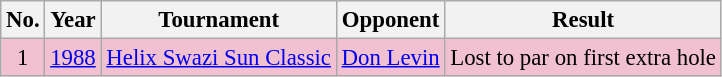<table class="wikitable" style="font-size:95%;">
<tr>
<th>No.</th>
<th>Year</th>
<th>Tournament</th>
<th>Opponent</th>
<th>Result</th>
</tr>
<tr style="background:#F2C1D1;">
<td align=center>1</td>
<td><a href='#'>1988</a></td>
<td><a href='#'>Helix Swazi Sun Classic</a></td>
<td> <a href='#'>Don Levin</a></td>
<td>Lost to par on first extra hole</td>
</tr>
</table>
